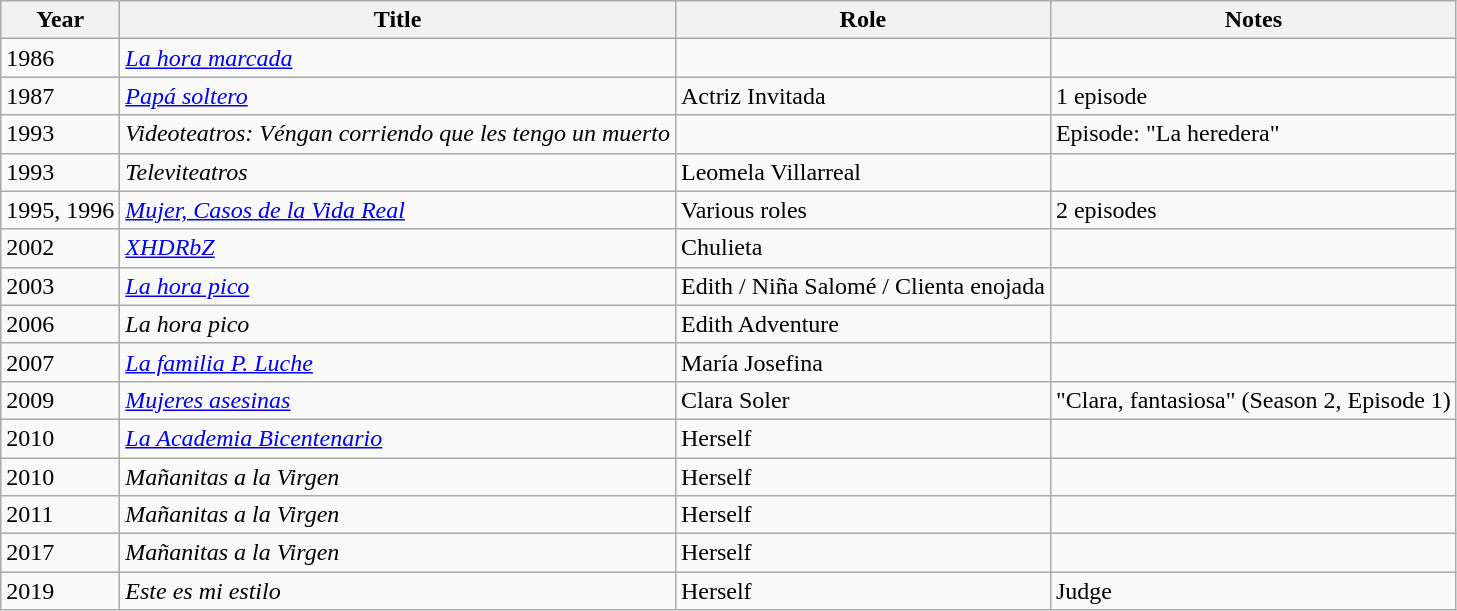<table class="wikitable sortable">
<tr>
<th>Year</th>
<th>Title</th>
<th>Role</th>
<th>Notes</th>
</tr>
<tr>
<td>1986</td>
<td><em><a href='#'>La hora marcada</a></em></td>
<td></td>
<td></td>
</tr>
<tr>
<td>1987</td>
<td><em><a href='#'>Papá soltero</a></em></td>
<td>Actriz Invitada</td>
<td>1 episode</td>
</tr>
<tr>
<td>1993</td>
<td><em>Videoteatros: Véngan corriendo que les tengo un muerto</em></td>
<td></td>
<td>Episode: "La heredera"</td>
</tr>
<tr>
<td>1993</td>
<td><em>Televiteatros</em></td>
<td>Leomela Villarreal</td>
<td></td>
</tr>
<tr>
<td>1995, 1996</td>
<td><em><a href='#'>Mujer, Casos de la Vida Real</a></em></td>
<td>Various roles</td>
<td>2 episodes</td>
</tr>
<tr>
<td>2002</td>
<td><em><a href='#'>XHDRbZ</a></em></td>
<td>Chulieta</td>
<td></td>
</tr>
<tr>
<td>2003</td>
<td><em><a href='#'>La hora pico</a></em></td>
<td>Edith / Niña Salomé / Clienta enojada</td>
<td></td>
</tr>
<tr>
<td>2006</td>
<td><em>La hora pico</em></td>
<td>Edith Adventure</td>
<td></td>
</tr>
<tr>
<td>2007</td>
<td><em><a href='#'>La familia P. Luche</a></em></td>
<td>María Josefina</td>
<td></td>
</tr>
<tr>
<td>2009</td>
<td><em><a href='#'>Mujeres asesinas</a></em></td>
<td>Clara Soler</td>
<td>"Clara, fantasiosa" (Season 2, Episode 1)</td>
</tr>
<tr>
<td>2010</td>
<td><em><a href='#'>La Academia Bicentenario</a></em></td>
<td>Herself</td>
<td></td>
</tr>
<tr>
<td>2010</td>
<td><em>Mañanitas a la Virgen</em></td>
<td>Herself</td>
<td></td>
</tr>
<tr>
<td>2011</td>
<td><em>Mañanitas a la Virgen</em></td>
<td>Herself</td>
<td></td>
</tr>
<tr>
<td>2017</td>
<td><em>Mañanitas a la Virgen</em></td>
<td>Herself</td>
<td></td>
</tr>
<tr>
<td>2019</td>
<td><em>Este es mi estilo</em></td>
<td>Herself</td>
<td>Judge</td>
</tr>
</table>
